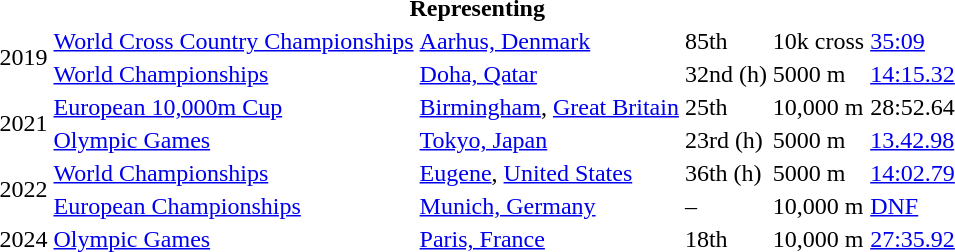<table>
<tr>
<th colspan="6">Representing </th>
</tr>
<tr>
<td rowspan=2>2019</td>
<td><a href='#'>World Cross Country Championships</a></td>
<td><a href='#'>Aarhus, Denmark</a></td>
<td>85th</td>
<td>10k cross</td>
<td><a href='#'>35:09</a></td>
</tr>
<tr>
<td><a href='#'>World Championships</a></td>
<td><a href='#'>Doha, Qatar</a></td>
<td>32nd (h)</td>
<td>5000 m</td>
<td><a href='#'>14:15.32</a></td>
</tr>
<tr>
<td rowspan=2>2021</td>
<td><a href='#'>European 10,000m Cup</a></td>
<td><a href='#'>Birmingham</a>, <a href='#'>Great Britain</a></td>
<td>25th</td>
<td>10,000 m</td>
<td>28:52.64</td>
</tr>
<tr>
<td><a href='#'>Olympic Games</a></td>
<td><a href='#'>Tokyo, Japan</a></td>
<td>23rd (h)</td>
<td>5000 m</td>
<td><a href='#'>13.42.98</a></td>
</tr>
<tr>
<td rowspan=2>2022</td>
<td><a href='#'>World Championships</a></td>
<td><a href='#'>Eugene</a>, <a href='#'>United States</a></td>
<td>36th (h)</td>
<td>5000 m</td>
<td><a href='#'>14:02.79</a></td>
</tr>
<tr>
<td><a href='#'>European Championships</a></td>
<td><a href='#'>Munich, Germany</a></td>
<td>–</td>
<td>10,000 m</td>
<td><a href='#'>DNF</a></td>
</tr>
<tr>
<td>2024</td>
<td><a href='#'>Olympic Games</a></td>
<td><a href='#'>Paris, France</a></td>
<td>18th</td>
<td>10,000 m</td>
<td><a href='#'>27:35.92</a></td>
</tr>
</table>
